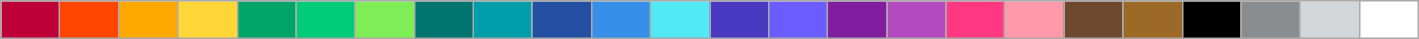<table class="wikitable">
<tr>
<th style="background-color:#be0039; width: 2em;"> </th>
<th style="background-color:#ff4500; width: 2em;"> </th>
<th style="background-color:#ffa800; width: 2em;"> </th>
<th style="background-color:#ffd635; width: 2em;"> </th>
<th style="background-color:#00a368; width: 2em;"> </th>
<th style="background-color:#00cc78; width: 2em;"> </th>
<th style="background-color:#7eed56; width: 2em;"> </th>
<th style="background-color:#00756f; width: 2em;"> </th>
<th style="background-color:#009eaa; width: 2em;"> </th>
<th style="background-color:#2450a4; width: 2em;"> </th>
<th style="background-color:#3690ea; width: 2em;"> </th>
<th style="background-color:#51e9f4; width: 2em;"> </th>
<th style="background-color:#493ac1; width: 2em;"> </th>
<th style="background-color:#6a5cff; width: 2em;"> </th>
<th style="background-color:#811e9f; width: 2em;"> </th>
<th style="background-color:#b44ac0; width: 2em;"> </th>
<th style="background-color:#ff3881; width: 2em;"> </th>
<th style="background-color:#ff99aa; width: 2em;"> </th>
<th style="background-color:#6d482f; width: 2em;"> </th>
<th style="background-color:#9c6926; width: 2em;"> </th>
<th style="background-color:#000000; width: 2em;"> </th>
<th style="background-color:#898d90; width: 2em;"> </th>
<th style="background-color:#d4d7d9; width: 2em;"> </th>
<th style="background-color:#ffffff; width: 2em;"> </th>
</tr>
</table>
